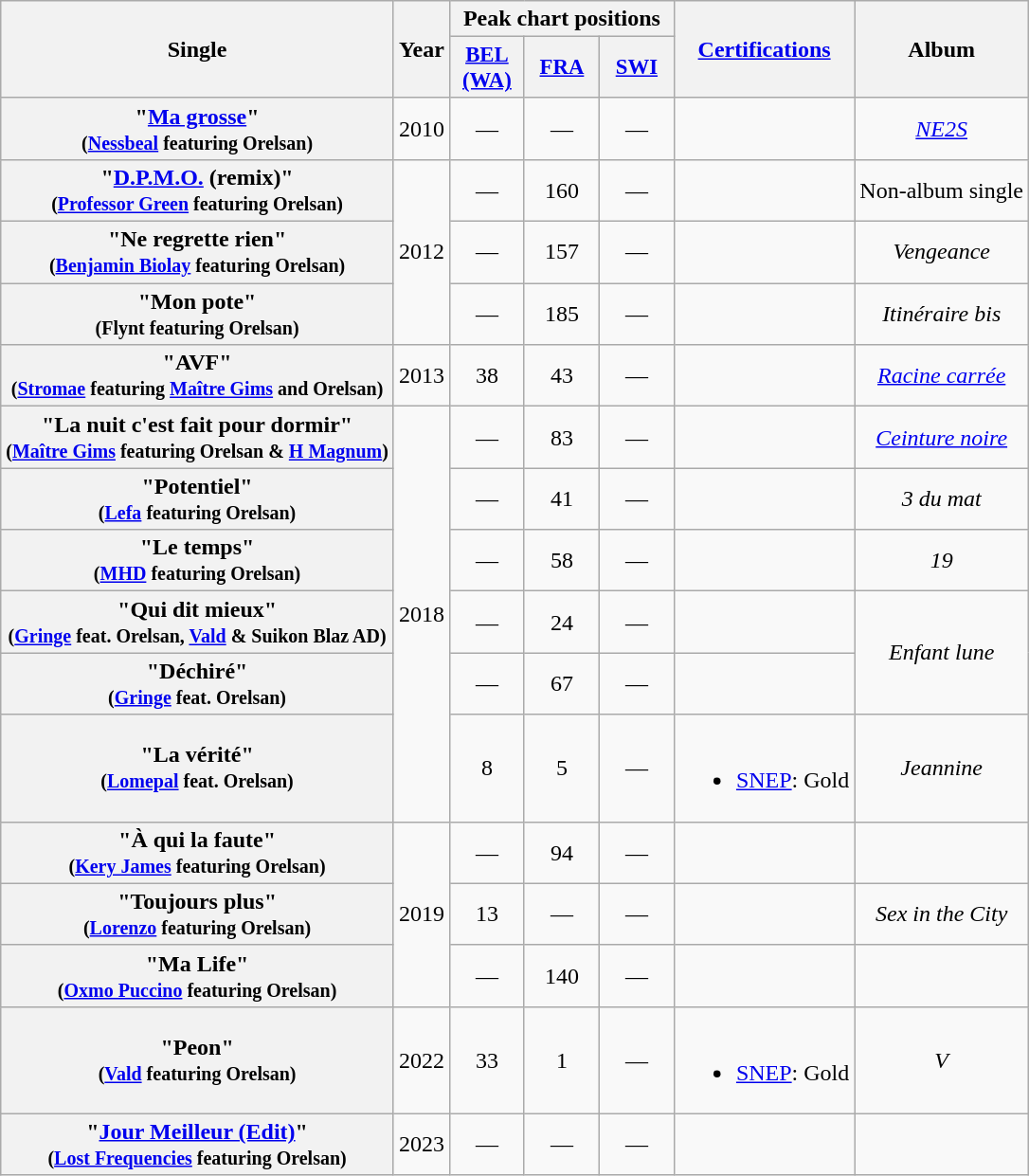<table class="wikitable plainrowheaders" style="text-align:center;">
<tr>
<th scope="col" rowspan="2">Single</th>
<th scope="col" rowspan="2">Year</th>
<th scope="col" colspan="3">Peak chart positions</th>
<th scope="col" rowspan="2"><a href='#'>Certifications</a></th>
<th scope="col" rowspan="2">Album</th>
</tr>
<tr>
<th scope="col" style="width:3em;font-size:95%;"><a href='#'>BEL (WA)</a><br></th>
<th scope="col" style="width:3em;font-size:95%;"><a href='#'>FRA</a><br></th>
<th scope="col" style="width:3em;font-size:95%;"><a href='#'>SWI</a><br></th>
</tr>
<tr>
<th scope="row">"<a href='#'>Ma grosse</a>"<br><small>(<a href='#'>Nessbeal</a> featuring Orelsan)</small></th>
<td>2010</td>
<td>—</td>
<td>—</td>
<td>—</td>
<td></td>
<td><em><a href='#'>NE2S</a></em></td>
</tr>
<tr>
<th scope="row">"<a href='#'>D.P.M.O.</a> (remix)"<br><small>(<a href='#'>Professor Green</a> featuring Orelsan)</small></th>
<td rowspan="3">2012</td>
<td>—</td>
<td>160</td>
<td>—</td>
<td></td>
<td>Non-album single</td>
</tr>
<tr>
<th scope="row">"Ne regrette rien"<br><small>(<a href='#'>Benjamin Biolay</a> featuring Orelsan)</small></th>
<td>—</td>
<td>157</td>
<td>—</td>
<td></td>
<td><em>Vengeance</em></td>
</tr>
<tr>
<th scope="row">"Mon pote"<br><small>(Flynt featuring Orelsan)</small></th>
<td>—</td>
<td>185</td>
<td>—</td>
<td></td>
<td><em>Itinéraire bis</em></td>
</tr>
<tr>
<th scope="row">"AVF"<br><small>(<a href='#'>Stromae</a> featuring <a href='#'>Maître Gims</a> and Orelsan)</small></th>
<td>2013</td>
<td>38</td>
<td>43</td>
<td>—</td>
<td></td>
<td><em><a href='#'>Racine carrée</a></em></td>
</tr>
<tr>
<th scope="row">"La nuit c'est fait pour dormir"<br><small>(<a href='#'>Maître Gims</a> featuring Orelsan & <a href='#'>H Magnum</a>)</small></th>
<td rowspan=6>2018</td>
<td>—</td>
<td>83</td>
<td>—</td>
<td></td>
<td><em><a href='#'>Ceinture noire</a></em></td>
</tr>
<tr>
<th scope="row">"Potentiel"<br><small>(<a href='#'>Lefa</a> featuring Orelsan)</small></th>
<td>—</td>
<td>41</td>
<td>—</td>
<td></td>
<td><em>3 du mat</em></td>
</tr>
<tr>
<th scope="row">"Le temps"<br><small>(<a href='#'>MHD</a> featuring Orelsan)</small></th>
<td>—</td>
<td>58</td>
<td>—</td>
<td></td>
<td><em>19</em></td>
</tr>
<tr>
<th scope="row">"Qui dit mieux"<br><small>(<a href='#'>Gringe</a> feat. Orelsan, <a href='#'>Vald</a> & Suikon Blaz AD)</small></th>
<td>—</td>
<td>24</td>
<td>—</td>
<td></td>
<td rowspan=2><em>Enfant lune</em></td>
</tr>
<tr>
<th scope="row">"Déchiré"<br><small>(<a href='#'>Gringe</a> feat. Orelsan)</small></th>
<td>—</td>
<td>67</td>
<td>—</td>
<td></td>
</tr>
<tr>
<th scope="row">"La vérité"<br><small>(<a href='#'>Lomepal</a> feat. Orelsan)</small></th>
<td>8</td>
<td>5</td>
<td>—</td>
<td><br><ul><li><a href='#'>SNEP</a>: Gold</li></ul></td>
<td><em>Jeannine</em></td>
</tr>
<tr>
<th scope="row">"À qui la faute"<br><small>(<a href='#'>Kery James</a> featuring Orelsan)</small></th>
<td rowspan=3>2019</td>
<td>—</td>
<td>94</td>
<td>—</td>
<td></td>
<td></td>
</tr>
<tr>
<th scope="row">"Toujours plus"<br><small>(<a href='#'>Lorenzo</a> featuring Orelsan)</small></th>
<td>13</td>
<td>—</td>
<td>—</td>
<td></td>
<td><em>Sex in the City</em></td>
</tr>
<tr>
<th scope="row">"Ma Life"<br><small>(<a href='#'>Oxmo Puccino</a> featuring Orelsan)</small></th>
<td>—</td>
<td>140</td>
<td>—</td>
<td></td>
<td></td>
</tr>
<tr>
<th scope="row">"Peon"<br><small>(<a href='#'>Vald</a> featuring Orelsan)</small></th>
<td>2022</td>
<td>33</td>
<td>1</td>
<td>—</td>
<td><br><ul><li><a href='#'>SNEP</a>: Gold</li></ul></td>
<td><em>V</em></td>
</tr>
<tr>
<th scope="row">"<a href='#'>Jour Meilleur (Edit)</a>"<br><small>(<a href='#'>Lost Frequencies</a> featuring Orelsan)</small></th>
<td>2023</td>
<td>—</td>
<td>—</td>
<td>—</td>
<td></td>
<td></td>
</tr>
</table>
